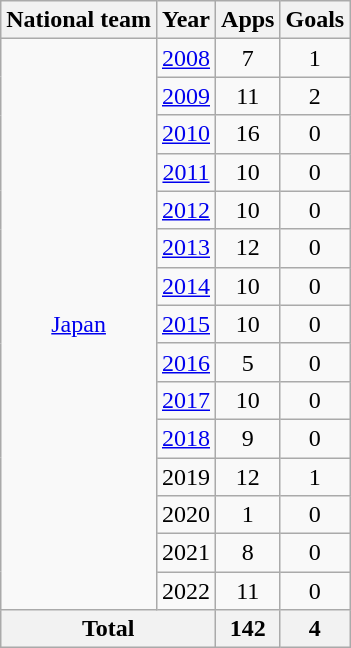<table class="wikitable" style="text-align:center">
<tr>
<th>National team</th>
<th>Year</th>
<th>Apps</th>
<th>Goals</th>
</tr>
<tr>
<td rowspan="15"><a href='#'>Japan</a></td>
<td><a href='#'>2008</a></td>
<td>7</td>
<td>1</td>
</tr>
<tr>
<td><a href='#'>2009</a></td>
<td>11</td>
<td>2</td>
</tr>
<tr>
<td><a href='#'>2010</a></td>
<td>16</td>
<td>0</td>
</tr>
<tr>
<td><a href='#'>2011</a></td>
<td>10</td>
<td>0</td>
</tr>
<tr>
<td><a href='#'>2012</a></td>
<td>10</td>
<td>0</td>
</tr>
<tr>
<td><a href='#'>2013</a></td>
<td>12</td>
<td>0</td>
</tr>
<tr>
<td><a href='#'>2014</a></td>
<td>10</td>
<td>0</td>
</tr>
<tr>
<td><a href='#'>2015</a></td>
<td>10</td>
<td>0</td>
</tr>
<tr>
<td><a href='#'>2016</a></td>
<td>5</td>
<td>0</td>
</tr>
<tr>
<td><a href='#'>2017</a></td>
<td>10</td>
<td>0</td>
</tr>
<tr>
<td><a href='#'>2018</a></td>
<td>9</td>
<td>0</td>
</tr>
<tr>
<td>2019</td>
<td>12</td>
<td>1</td>
</tr>
<tr>
<td>2020</td>
<td>1</td>
<td>0</td>
</tr>
<tr>
<td>2021</td>
<td>8</td>
<td>0</td>
</tr>
<tr>
<td>2022</td>
<td>11</td>
<td>0</td>
</tr>
<tr>
<th colspan="2">Total</th>
<th>142</th>
<th>4</th>
</tr>
</table>
